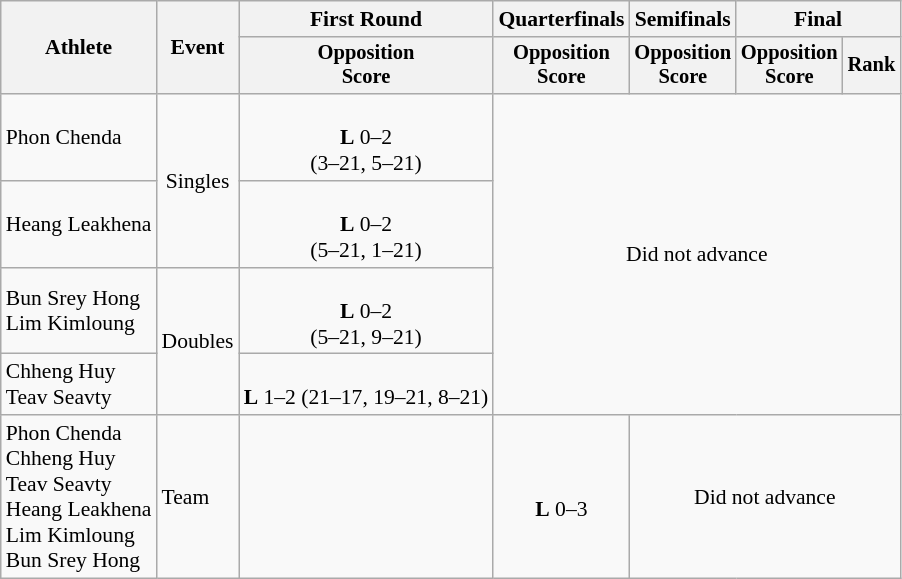<table class="wikitable" style="font-size:90%">
<tr>
<th rowspan=2>Athlete</th>
<th rowspan=2>Event</th>
<th>First Round</th>
<th>Quarterfinals</th>
<th>Semifinals</th>
<th colspan=2>Final</th>
</tr>
<tr style="font-size:95%">
<th>Opposition<br>Score</th>
<th>Opposition<br>Score</th>
<th>Opposition<br>Score</th>
<th>Opposition<br>Score</th>
<th>Rank</th>
</tr>
<tr align=center>
<td align=left>Phon Chenda</td>
<td rowspan=2>Singles</td>
<td><br><strong>L</strong> 0–2<br>(3–21, 5–21)</td>
<td rowspan=4 colspan=4>Did not advance</td>
</tr>
<tr align=center>
<td align=left>Heang Leakhena</td>
<td><br><strong>L</strong> 0–2<br>(5–21, 1–21)</td>
</tr>
<tr align=center>
<td align=left>Bun Srey Hong<br>Lim Kimloung</td>
<td rowspan=2>Doubles</td>
<td><br><strong>L</strong> 0–2<br>(5–21, 9–21)</td>
</tr>
<tr align=center>
<td align=left>Chheng Huy<br>Teav Seavty</td>
<td><br><strong>L</strong> 1–2 (21–17, 19–21, 8–21)</td>
</tr>
<tr align=center>
<td align=left>Phon Chenda<br>Chheng Huy<br>Teav Seavty<br>Heang Leakhena<br>Lim Kimloung<br>Bun Srey Hong</td>
<td align=left>Team</td>
<td></td>
<td><br><strong>L</strong> 0–3</td>
<td colspan=3>Did not advance</td>
</tr>
</table>
